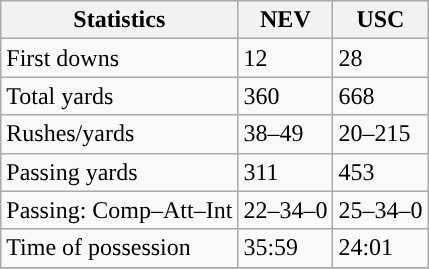<table class="wikitable" style="float: left;">
<tr>
<th>Statistics</th>
<th>NEV</th>
<th>USC</th>
</tr>
<tr>
<td>First downs</td>
<td>12</td>
<td>28</td>
</tr>
<tr>
<td>Total yards</td>
<td>360</td>
<td>668</td>
</tr>
<tr>
<td>Rushes/yards</td>
<td>38–49</td>
<td>20–215</td>
</tr>
<tr>
<td>Passing yards</td>
<td>311</td>
<td>453</td>
</tr>
<tr>
<td>Passing: Comp–Att–Int</td>
<td>22–34–0</td>
<td>25–34–0</td>
</tr>
<tr>
<td>Time of possession</td>
<td>35:59</td>
<td>24:01</td>
</tr>
<tr>
</tr>
</table>
